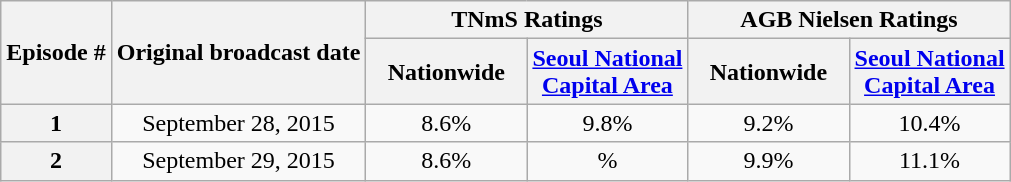<table class=wikitable style="text-align:center">
<tr>
<th rowspan="2">Episode #</th>
<th rowspan="2">Original broadcast date</th>
<th colspan="2">TNmS Ratings</th>
<th colspan="2">AGB Nielsen Ratings</th>
</tr>
<tr>
<th width=100>Nationwide</th>
<th width=100><a href='#'>Seoul National Capital Area</a></th>
<th width=100>Nationwide</th>
<th width=100><a href='#'>Seoul National Capital Area</a></th>
</tr>
<tr>
<th>1</th>
<td>September 28, 2015</td>
<td>8.6%</td>
<td>9.8%</td>
<td>9.2%</td>
<td>10.4%</td>
</tr>
<tr>
<th>2</th>
<td>September 29, 2015</td>
<td>8.6%</td>
<td>%</td>
<td>9.9%</td>
<td>11.1%</td>
</tr>
</table>
